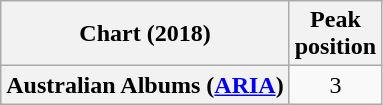<table class="wikitable plainrowheaders" style="text-align:center">
<tr>
<th scope="col">Chart (2018)</th>
<th scope="col">Peak<br> position</th>
</tr>
<tr>
<th scope="row">Australian Albums (<a href='#'>ARIA</a>)</th>
<td>3</td>
</tr>
</table>
